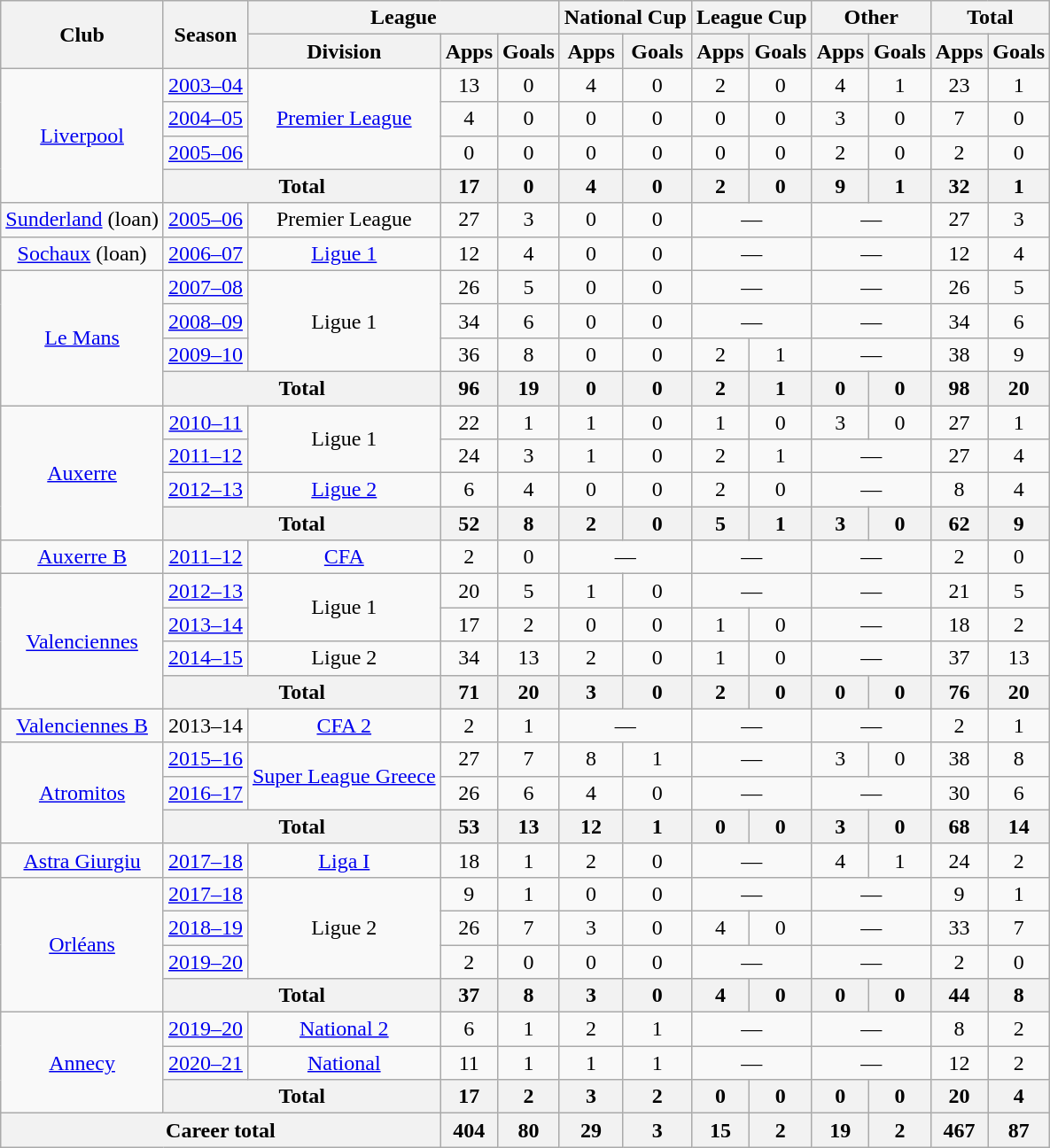<table class="wikitable" style="text-align: center">
<tr>
<th rowspan="2">Club</th>
<th rowspan="2">Season</th>
<th colspan="3">League</th>
<th colspan="2">National Cup</th>
<th colspan="2">League Cup</th>
<th colspan="2">Other</th>
<th colspan="2">Total</th>
</tr>
<tr>
<th>Division</th>
<th>Apps</th>
<th>Goals</th>
<th>Apps</th>
<th>Goals</th>
<th>Apps</th>
<th>Goals</th>
<th>Apps</th>
<th>Goals</th>
<th>Apps</th>
<th>Goals</th>
</tr>
<tr>
<td rowspan="4"><a href='#'>Liverpool</a></td>
<td><a href='#'>2003–04</a></td>
<td rowspan="3"><a href='#'>Premier League</a></td>
<td>13</td>
<td>0</td>
<td>4</td>
<td>0</td>
<td>2</td>
<td>0</td>
<td>4</td>
<td>1</td>
<td>23</td>
<td>1</td>
</tr>
<tr>
<td><a href='#'>2004–05</a></td>
<td>4</td>
<td>0</td>
<td>0</td>
<td>0</td>
<td>0</td>
<td>0</td>
<td>3</td>
<td>0</td>
<td>7</td>
<td>0</td>
</tr>
<tr>
<td><a href='#'>2005–06</a></td>
<td>0</td>
<td>0</td>
<td>0</td>
<td>0</td>
<td>0</td>
<td>0</td>
<td>2</td>
<td>0</td>
<td>2</td>
<td>0</td>
</tr>
<tr>
<th colspan="2">Total</th>
<th>17</th>
<th>0</th>
<th>4</th>
<th>0</th>
<th>2</th>
<th>0</th>
<th>9</th>
<th>1</th>
<th>32</th>
<th>1</th>
</tr>
<tr>
<td><a href='#'>Sunderland</a> (loan)</td>
<td><a href='#'>2005–06</a></td>
<td>Premier League</td>
<td>27</td>
<td>3</td>
<td>0</td>
<td>0</td>
<td colspan="2">—</td>
<td colspan="2">—</td>
<td>27</td>
<td>3</td>
</tr>
<tr>
<td><a href='#'>Sochaux</a> (loan)</td>
<td><a href='#'>2006–07</a></td>
<td><a href='#'>Ligue 1</a></td>
<td>12</td>
<td>4</td>
<td>0</td>
<td>0</td>
<td colspan="2">—</td>
<td colspan="2">—</td>
<td>12</td>
<td>4</td>
</tr>
<tr>
<td rowspan="4"><a href='#'>Le Mans</a></td>
<td><a href='#'>2007–08</a></td>
<td rowspan="3">Ligue 1</td>
<td>26</td>
<td>5</td>
<td>0</td>
<td>0</td>
<td colspan="2">—</td>
<td colspan="2">—</td>
<td>26</td>
<td>5</td>
</tr>
<tr>
<td><a href='#'>2008–09</a></td>
<td>34</td>
<td>6</td>
<td>0</td>
<td>0</td>
<td colspan="2">—</td>
<td colspan="2">—</td>
<td>34</td>
<td>6</td>
</tr>
<tr>
<td><a href='#'>2009–10</a></td>
<td>36</td>
<td>8</td>
<td>0</td>
<td>0</td>
<td>2</td>
<td>1</td>
<td colspan="2">—</td>
<td>38</td>
<td>9</td>
</tr>
<tr>
<th colspan="2">Total</th>
<th>96</th>
<th>19</th>
<th>0</th>
<th>0</th>
<th>2</th>
<th>1</th>
<th>0</th>
<th>0</th>
<th>98</th>
<th>20</th>
</tr>
<tr>
<td rowspan="4"><a href='#'>Auxerre</a></td>
<td><a href='#'>2010–11</a></td>
<td rowspan="2">Ligue 1</td>
<td>22</td>
<td>1</td>
<td>1</td>
<td>0</td>
<td>1</td>
<td>0</td>
<td>3</td>
<td>0</td>
<td>27</td>
<td>1</td>
</tr>
<tr>
<td><a href='#'>2011–12</a></td>
<td>24</td>
<td>3</td>
<td>1</td>
<td>0</td>
<td>2</td>
<td>1</td>
<td colspan="2">—</td>
<td>27</td>
<td>4</td>
</tr>
<tr>
<td><a href='#'>2012–13</a></td>
<td><a href='#'>Ligue 2</a></td>
<td>6</td>
<td>4</td>
<td>0</td>
<td>0</td>
<td>2</td>
<td>0</td>
<td colspan="2">—</td>
<td>8</td>
<td>4</td>
</tr>
<tr>
<th colspan="2">Total</th>
<th>52</th>
<th>8</th>
<th>2</th>
<th>0</th>
<th>5</th>
<th>1</th>
<th>3</th>
<th>0</th>
<th>62</th>
<th>9</th>
</tr>
<tr>
<td><a href='#'>Auxerre B</a></td>
<td><a href='#'>2011–12</a></td>
<td><a href='#'>CFA</a></td>
<td>2</td>
<td>0</td>
<td colspan="2">—</td>
<td colspan="2">—</td>
<td colspan="2">—</td>
<td>2</td>
<td>0</td>
</tr>
<tr>
<td rowspan="4"><a href='#'>Valenciennes</a></td>
<td><a href='#'>2012–13</a></td>
<td rowspan="2">Ligue 1</td>
<td>20</td>
<td>5</td>
<td>1</td>
<td>0</td>
<td colspan="2">—</td>
<td colspan="2">—</td>
<td>21</td>
<td>5</td>
</tr>
<tr>
<td><a href='#'>2013–14</a></td>
<td>17</td>
<td>2</td>
<td>0</td>
<td>0</td>
<td>1</td>
<td>0</td>
<td colspan="2">—</td>
<td>18</td>
<td>2</td>
</tr>
<tr>
<td><a href='#'>2014–15</a></td>
<td>Ligue 2</td>
<td>34</td>
<td>13</td>
<td>2</td>
<td>0</td>
<td>1</td>
<td>0</td>
<td colspan="2">—</td>
<td>37</td>
<td>13</td>
</tr>
<tr>
<th colspan="2">Total</th>
<th>71</th>
<th>20</th>
<th>3</th>
<th>0</th>
<th>2</th>
<th>0</th>
<th>0</th>
<th>0</th>
<th>76</th>
<th>20</th>
</tr>
<tr>
<td><a href='#'>Valenciennes B</a></td>
<td>2013–14</td>
<td><a href='#'>CFA 2</a></td>
<td>2</td>
<td>1</td>
<td colspan="2">—</td>
<td colspan="2">—</td>
<td colspan="2">—</td>
<td>2</td>
<td>1</td>
</tr>
<tr>
<td rowspan="3"><a href='#'>Atromitos</a></td>
<td><a href='#'>2015–16</a></td>
<td rowspan="2"><a href='#'>Super League Greece</a></td>
<td>27</td>
<td>7</td>
<td>8</td>
<td>1</td>
<td colspan="2">—</td>
<td>3</td>
<td>0</td>
<td>38</td>
<td>8</td>
</tr>
<tr>
<td><a href='#'>2016–17</a></td>
<td>26</td>
<td>6</td>
<td>4</td>
<td>0</td>
<td colspan="2">—</td>
<td colspan="2">—</td>
<td>30</td>
<td>6</td>
</tr>
<tr>
<th colspan="2">Total</th>
<th>53</th>
<th>13</th>
<th>12</th>
<th>1</th>
<th>0</th>
<th>0</th>
<th>3</th>
<th>0</th>
<th>68</th>
<th>14</th>
</tr>
<tr>
<td><a href='#'>Astra Giurgiu</a></td>
<td><a href='#'>2017–18</a></td>
<td><a href='#'>Liga I</a></td>
<td>18</td>
<td>1</td>
<td>2</td>
<td>0</td>
<td colspan="2">—</td>
<td>4</td>
<td>1</td>
<td>24</td>
<td>2</td>
</tr>
<tr>
<td rowspan="4"><a href='#'>Orléans</a></td>
<td><a href='#'>2017–18</a></td>
<td rowspan="3">Ligue 2</td>
<td>9</td>
<td>1</td>
<td>0</td>
<td>0</td>
<td colspan="2">—</td>
<td colspan="2">—</td>
<td>9</td>
<td>1</td>
</tr>
<tr>
<td><a href='#'>2018–19</a></td>
<td>26</td>
<td>7</td>
<td>3</td>
<td>0</td>
<td>4</td>
<td>0</td>
<td colspan="2">—</td>
<td>33</td>
<td>7</td>
</tr>
<tr>
<td><a href='#'>2019–20</a></td>
<td>2</td>
<td>0</td>
<td>0</td>
<td>0</td>
<td colspan="2">—</td>
<td colspan="2">—</td>
<td>2</td>
<td>0</td>
</tr>
<tr>
<th colspan="2">Total</th>
<th>37</th>
<th>8</th>
<th>3</th>
<th>0</th>
<th>4</th>
<th>0</th>
<th>0</th>
<th>0</th>
<th>44</th>
<th>8</th>
</tr>
<tr>
<td rowspan=3><a href='#'>Annecy</a></td>
<td><a href='#'>2019–20</a></td>
<td><a href='#'>National 2</a></td>
<td>6</td>
<td>1</td>
<td>2</td>
<td>1</td>
<td colspan="2">—</td>
<td colspan="2">—</td>
<td>8</td>
<td>2</td>
</tr>
<tr>
<td><a href='#'>2020–21</a></td>
<td><a href='#'>National</a></td>
<td>11</td>
<td>1</td>
<td>1</td>
<td>1</td>
<td colspan="2">—</td>
<td colspan="2">—</td>
<td>12</td>
<td>2</td>
</tr>
<tr>
<th colspan=2>Total</th>
<th>17</th>
<th>2</th>
<th>3</th>
<th>2</th>
<th>0</th>
<th>0</th>
<th>0</th>
<th>0</th>
<th>20</th>
<th>4</th>
</tr>
<tr>
<th colspan="3">Career total</th>
<th>404</th>
<th>80</th>
<th>29</th>
<th>3</th>
<th>15</th>
<th>2</th>
<th>19</th>
<th>2</th>
<th>467</th>
<th>87</th>
</tr>
</table>
